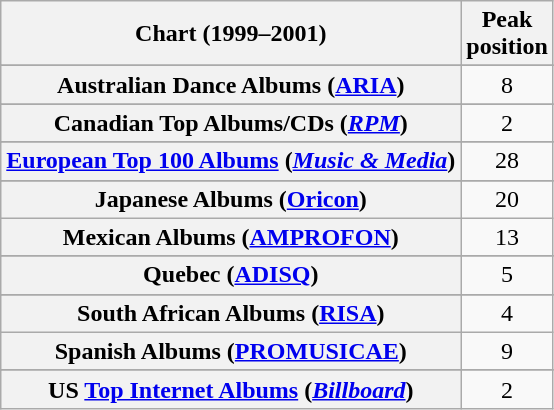<table class="wikitable sortable plainrowheaders" style="text-align:center">
<tr>
<th scope="col">Chart (1999–2001)</th>
<th scope="col">Peak<br>position</th>
</tr>
<tr>
</tr>
<tr>
<th scope="row">Australian Dance Albums (<a href='#'>ARIA</a>)</th>
<td>8</td>
</tr>
<tr>
</tr>
<tr>
</tr>
<tr>
</tr>
<tr>
<th scope="row">Canadian Top Albums/CDs (<em><a href='#'>RPM</a></em>)</th>
<td>2</td>
</tr>
<tr>
</tr>
<tr>
<th scope="row"><a href='#'>European Top 100 Albums</a> (<em><a href='#'>Music & Media</a></em>)</th>
<td>28</td>
</tr>
<tr>
</tr>
<tr>
</tr>
<tr>
</tr>
<tr>
<th scope="row">Japanese Albums (<a href='#'>Oricon</a>)</th>
<td>20</td>
</tr>
<tr>
<th scope="row">Mexican Albums (<a href='#'>AMPROFON</a>)</th>
<td>13</td>
</tr>
<tr>
</tr>
<tr>
</tr>
<tr>
</tr>
<tr>
<th scope="row">Quebec (<a href='#'>ADISQ</a>)</th>
<td>5</td>
</tr>
<tr>
</tr>
<tr>
<th scope="row">South African Albums (<a href='#'>RISA</a>)</th>
<td>4</td>
</tr>
<tr>
<th scope="row">Spanish Albums (<a href='#'>PROMUSICAE</a>)</th>
<td>9</td>
</tr>
<tr>
</tr>
<tr>
</tr>
<tr>
</tr>
<tr>
</tr>
<tr>
<th scope="row">US <a href='#'>Top Internet Albums</a> (<em><a href='#'>Billboard</a></em>)</th>
<td>2</td>
</tr>
</table>
